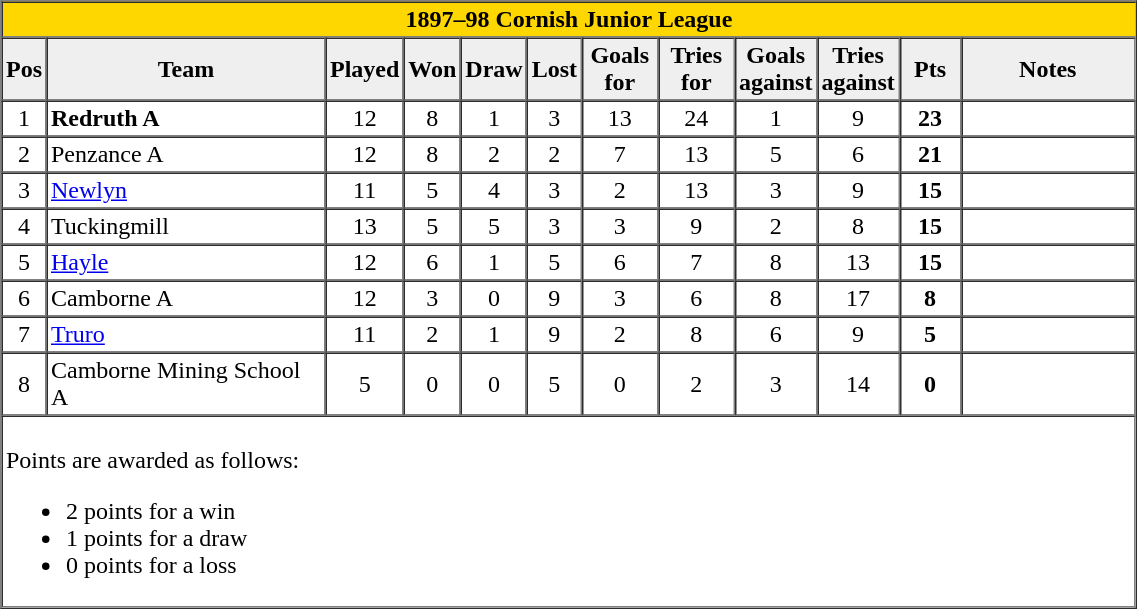<table border="1" cellpadding="2" cellspacing="0">
<tr bgcolor="gold">
<th colspan=13 style="border-right:0px;";>1897–98 Cornish Junior League</th>
</tr>
<tr bgcolor="#efefef">
<th width="20">Pos</th>
<th width="180">Team</th>
<th width="25">Played</th>
<th width="25">Won</th>
<th width="25">Draw</th>
<th width="25">Lost</th>
<th width="45">Goals for</th>
<th width="45">Tries for</th>
<th width="35">Goals against</th>
<th width="35">Tries against</th>
<th width="35">Pts</th>
<th width="110">Notes</th>
</tr>
<tr align=center>
<td>1</td>
<td align=left><strong>Redruth A</strong></td>
<td>12</td>
<td>8</td>
<td>1</td>
<td>3</td>
<td>13</td>
<td>24</td>
<td>1</td>
<td>9</td>
<td><strong>23</strong></td>
<td align=left></td>
</tr>
<tr align=center>
<td>2</td>
<td align=left>Penzance A</td>
<td>12</td>
<td>8</td>
<td>2</td>
<td>2</td>
<td>7</td>
<td>13</td>
<td>5</td>
<td>6</td>
<td><strong>21</strong></td>
<td align=left></td>
</tr>
<tr align=center>
<td>3</td>
<td align=left><a href='#'>Newlyn</a></td>
<td>11</td>
<td>5</td>
<td>4</td>
<td>3</td>
<td>2</td>
<td>13</td>
<td>3</td>
<td>9</td>
<td><strong>15</strong></td>
<td align=left></td>
</tr>
<tr align=center>
<td>4</td>
<td align=left>Tuckingmill</td>
<td>13</td>
<td>5</td>
<td>5</td>
<td>3</td>
<td>3</td>
<td>9</td>
<td>2</td>
<td>8</td>
<td><strong>15</strong></td>
<td></td>
</tr>
<tr align=center>
<td>5</td>
<td align=left><a href='#'>Hayle</a></td>
<td>12</td>
<td>6</td>
<td>1</td>
<td>5</td>
<td>6</td>
<td>7</td>
<td>8</td>
<td>13</td>
<td><strong>15</strong></td>
<td></td>
</tr>
<tr align=center>
<td>6</td>
<td align=left>Camborne A</td>
<td>12</td>
<td>3</td>
<td>0</td>
<td>9</td>
<td>3</td>
<td>6</td>
<td>8</td>
<td>17</td>
<td><strong>8</strong></td>
<td></td>
</tr>
<tr align=center>
<td>7</td>
<td align=left><a href='#'>Truro</a></td>
<td>11</td>
<td>2</td>
<td>1</td>
<td>9</td>
<td>2</td>
<td>8</td>
<td>6</td>
<td>9</td>
<td><strong>5</strong></td>
<td></td>
</tr>
<tr align=center>
<td>8</td>
<td align=left>Camborne Mining School A</td>
<td>5</td>
<td>0</td>
<td>0</td>
<td>5</td>
<td>0</td>
<td>2</td>
<td>3</td>
<td>14</td>
<td><strong>0</strong></td>
<td align=left></td>
</tr>
<tr>
</tr>
<tr bgcolor=#ffffff>
<td colspan="13"><br>Points are awarded as follows:<ul><li>2 points for a win</li><li>1 points for a draw</li><li>0 points for a loss</li></ul></td>
</tr>
</table>
